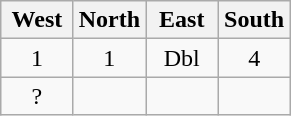<table class="wikitable" style="float:left; margin-right:10px;">
<tr>
<th width="25%">West</th>
<th width="25%">North</th>
<th width="25%">East</th>
<th width="25%">South</th>
</tr>
<tr align=center>
<td>1</td>
<td>1</td>
<td>Dbl</td>
<td>4</td>
</tr>
<tr align=center>
<td>?</td>
<td></td>
<td></td>
<td></td>
</tr>
</table>
